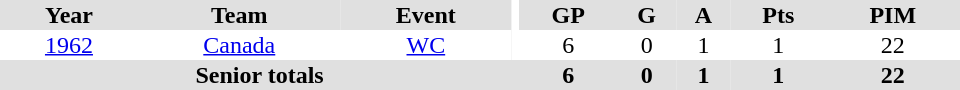<table border="0" cellpadding="1" cellspacing="0" ID="Table3" style="text-align:center; width:40em">
<tr bgcolor="#e0e0e0">
<th>Year</th>
<th>Team</th>
<th>Event</th>
<th rowspan="102" bgcolor="#ffffff"></th>
<th>GP</th>
<th>G</th>
<th>A</th>
<th>Pts</th>
<th>PIM</th>
</tr>
<tr>
<td><a href='#'>1962</a></td>
<td><a href='#'>Canada</a></td>
<td><a href='#'>WC</a></td>
<td>6</td>
<td>0</td>
<td>1</td>
<td>1</td>
<td>22</td>
</tr>
<tr bgcolor="#e0e0e0">
<th colspan="4">Senior totals</th>
<th>6</th>
<th>0</th>
<th>1</th>
<th>1</th>
<th>22</th>
</tr>
</table>
